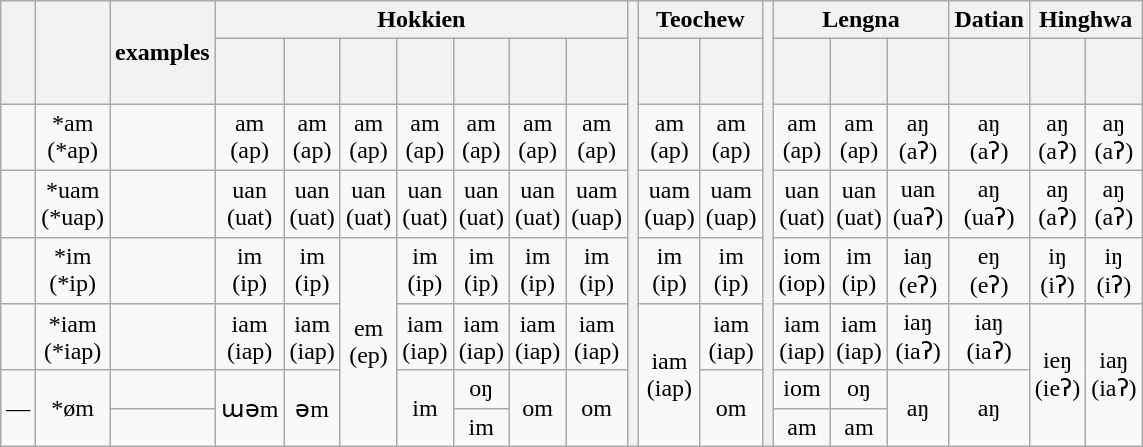<table class="wikitable" style="text-align:center">
<tr>
<th rowspan="2"></th>
<th rowspan="2"></th>
<th rowspan="2">examples</th>
<th colspan="7">Hokkien</th>
<th rowspan="8"></th>
<th colspan="2">Teochew</th>
<th rowspan="8"></th>
<th colspan="3">Lengna</th>
<th>Datian</th>
<th colspan="2">Hinghwa</th>
</tr>
<tr>
<th></th>
<th></th>
<th></th>
<th><br><br></th>
<th></th>
<th></th>
<th></th>
<th><br></th>
<th><br></th>
<th></th>
<th></th>
<th></th>
<th></th>
<th></th>
<th></th>
</tr>
<tr>
<td></td>
<td>*am<br>(*ap)</td>
<td style="text-align: left;"></td>
<td>am<br>(ap)</td>
<td>am<br>(ap)</td>
<td>am<br>(ap)</td>
<td>am<br>(ap)</td>
<td>am<br>(ap)</td>
<td>am<br>(ap)</td>
<td>am<br>(ap)</td>
<td>am<br>(ap)</td>
<td>am<br>(ap)</td>
<td>am<br>(ap)</td>
<td>am<br>(ap)</td>
<td>aŋ<br>(aʔ)</td>
<td>aŋ<br>(aʔ)</td>
<td>aŋ<br>(aʔ)</td>
<td>aŋ<br>(aʔ)</td>
</tr>
<tr>
<td></td>
<td>*uam<br>(*uap)</td>
<td style="text-align: left;"></td>
<td>uan<br>(uat)</td>
<td>uan<br>(uat)</td>
<td>uan<br>(uat)</td>
<td>uan<br>(uat)</td>
<td>uan<br>(uat)</td>
<td>uan<br>(uat)</td>
<td>uam<br>(uap)</td>
<td>uam<br>(uap)</td>
<td>uam<br>(uap)</td>
<td>uan<br>(uat)</td>
<td>uan<br>(uat)</td>
<td>uan<br>(uaʔ)</td>
<td>aŋ<br>(uaʔ)</td>
<td>aŋ<br>(aʔ)</td>
<td>aŋ<br>(aʔ)</td>
</tr>
<tr>
<td></td>
<td>*im<br>(*ip)</td>
<td style="text-align: left;"></td>
<td>im<br>(ip)</td>
<td>im<br>(ip)</td>
<td rowspan="4">em<br>(ep)</td>
<td>im<br>(ip)</td>
<td>im<br>(ip)</td>
<td>im<br>(ip)</td>
<td>im<br>(ip)</td>
<td>im<br>(ip)</td>
<td>im<br>(ip)</td>
<td>iom<br>(iop)</td>
<td>im<br>(ip)</td>
<td>iaŋ<br>(eʔ)</td>
<td>eŋ<br>(eʔ)</td>
<td>iŋ<br>(iʔ)</td>
<td>iŋ<br>(iʔ)</td>
</tr>
<tr>
<td></td>
<td>*iam<br>(*iap)</td>
<td style="text-align: left;"></td>
<td>iam<br>(iap)</td>
<td>iam<br>(iap)</td>
<td>iam<br>(iap)</td>
<td>iam<br>(iap)</td>
<td>iam<br>(iap)</td>
<td>iam<br>(iap)</td>
<td rowspan="3">iam<br>(iap)</td>
<td>iam<br>(iap)</td>
<td>iam<br>(iap)</td>
<td>iam<br>(iap)</td>
<td>iaŋ<br>(iaʔ)</td>
<td>iaŋ<br>(iaʔ)</td>
<td rowspan="3">ieŋ<br>(ieʔ)</td>
<td rowspan="3">iaŋ<br>(iaʔ)</td>
</tr>
<tr>
<td rowspan="2">—</td>
<td rowspan="2">*øm</td>
<td style="text-align: left;"></td>
<td rowspan="2">ɯəm</td>
<td rowspan="2">əm</td>
<td rowspan="2">im</td>
<td>oŋ</td>
<td rowspan="2">om</td>
<td rowspan="2">om</td>
<td rowspan="2">om</td>
<td>iom</td>
<td>oŋ</td>
<td rowspan="2">aŋ</td>
<td rowspan="2">aŋ</td>
</tr>
<tr>
<td style="text-align: left;"></td>
<td>im</td>
<td>am</td>
<td>am</td>
</tr>
</table>
